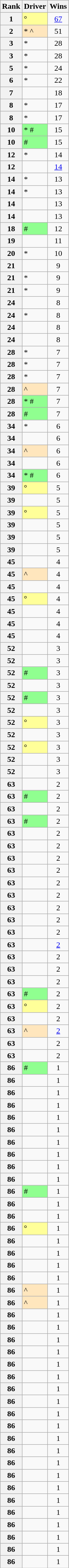<table class="wikitable sortable" style="margin-top:0; text-align:center;">
<tr>
<th>Rank<br></th>
<th>Driver<br></th>
<th valign="bottom">Wins<br></th>
</tr>
<tr>
<th>1</th>
<td style="text-align:left; background:#ff9;"> °</td>
<td><a href='#'>67</a></td>
</tr>
<tr>
<th>2</th>
<td style="text-align:left; background:#ffe6bd;"> * ^</td>
<td>51</td>
</tr>
<tr>
<th>3</th>
<td align="left"> *</td>
<td>28</td>
</tr>
<tr>
<th>3</th>
<td align="left"> *</td>
<td>28</td>
</tr>
<tr>
<th>5</th>
<td style="text-align:left;"> *</td>
<td>24</td>
</tr>
<tr>
<th>6</th>
<td align="left"> *</td>
<td>22</td>
</tr>
<tr>
<th>7</th>
<td align="left"></td>
<td>18</td>
</tr>
<tr>
<th>8</th>
<td align="left"> *</td>
<td>17</td>
</tr>
<tr>
<th>8</th>
<td align="left"> *</td>
<td>17</td>
</tr>
<tr>
<th>10</th>
<td style="text-align:left; background:#90ff90;"> * #</td>
<td>15</td>
</tr>
<tr>
<th>10</th>
<td style="text-align:left; background:#90ff90;"> #</td>
<td>15</td>
</tr>
<tr>
<th>12</th>
<td align="left"> *</td>
<td>14</td>
</tr>
<tr>
<th>12</th>
<td align="left"></td>
<td><a href='#'>14</a></td>
</tr>
<tr>
<th>14</th>
<td align="left"> *</td>
<td>13</td>
</tr>
<tr>
<th>14</th>
<td style="text-align:left;"> *</td>
<td>13</td>
</tr>
<tr>
<th>14</th>
<td style=text-align:left></td>
<td>13</td>
</tr>
<tr>
<th>14</th>
<td align="left"></td>
<td>13</td>
</tr>
<tr>
<th>18</th>
<td style="text-align:left; background:#90ff90;"> #</td>
<td>12</td>
</tr>
<tr>
<th>19</th>
<td align="left"></td>
<td>11</td>
</tr>
<tr>
<th>20</th>
<td align="left"> *</td>
<td>10</td>
</tr>
<tr>
<th>21</th>
<td style="text-align:left;"></td>
<td>9</td>
</tr>
<tr>
<th>21</th>
<td align="left"> *</td>
<td>9</td>
</tr>
<tr>
<th>21</th>
<td style="text-align:left;"> *</td>
<td>9</td>
</tr>
<tr>
<th>24</th>
<td style=text-align:left></td>
<td>8</td>
</tr>
<tr>
<th>24</th>
<td align="left"> *</td>
<td>8</td>
</tr>
<tr>
<th>24</th>
<td align="left"></td>
<td>8</td>
</tr>
<tr>
<th>24</th>
<td style="text-align:left"></td>
<td>8</td>
</tr>
<tr>
<th>28</th>
<td style="text-align:left;"> *</td>
<td>7</td>
</tr>
<tr>
<th>28</th>
<td align="left"> *</td>
<td>7</td>
</tr>
<tr>
<th>28</th>
<td align="left"> *</td>
<td>7</td>
</tr>
<tr>
<th>28</th>
<td style="text-align:left; background:#ffe6bd;"> ^</td>
<td>7</td>
</tr>
<tr>
<th>28</th>
<td style="text-align:left; background:#90ff90;"> * #</td>
<td>7</td>
</tr>
<tr>
<th>28</th>
<td style="text-align:left; background:#90ff90;"> #</td>
<td>7</td>
</tr>
<tr>
<th>34</th>
<td align="left"> *</td>
<td>6</td>
</tr>
<tr>
<th>34</th>
<td align="left"></td>
<td>6</td>
</tr>
<tr>
<th>34</th>
<td style="text-align:left; background:#ffe6bd;"> ^</td>
<td>6</td>
</tr>
<tr>
<th>34</th>
<td style=text-align:left></td>
<td>6</td>
</tr>
<tr>
<th>34</th>
<td style="text-align:left; background:#90ff90;"> * #</td>
<td>6</td>
</tr>
<tr>
<th>39</th>
<td style="text-align:left; background:#ff9;"> °</td>
<td>5</td>
</tr>
<tr>
<th>39</th>
<td align="left"></td>
<td>5</td>
</tr>
<tr>
<th>39</th>
<td style="text-align:left; background:#ff9;"> °</td>
<td>5</td>
</tr>
<tr>
<th>39</th>
<td align="left"></td>
<td>5</td>
</tr>
<tr>
<th>39</th>
<td align="left"></td>
<td>5</td>
</tr>
<tr>
<th>39</th>
<td align="left"></td>
<td>5</td>
</tr>
<tr>
<th>45</th>
<td align="left"></td>
<td>4</td>
</tr>
<tr>
<th>45</th>
<td style="text-align:left; background:#ffe6bd;"> ^</td>
<td>4</td>
</tr>
<tr>
<th>45</th>
<td align="left"></td>
<td>4</td>
</tr>
<tr>
<th>45</th>
<td style="text-align:left; background:#ff9;"> °</td>
<td>4</td>
</tr>
<tr>
<th>45</th>
<td align="left"></td>
<td>4</td>
</tr>
<tr>
<th>45</th>
<td align="left"></td>
<td>4</td>
</tr>
<tr>
<th>45</th>
<td align="left"></td>
<td>4</td>
</tr>
<tr>
<th>52</th>
<td align="left"></td>
<td>3</td>
</tr>
<tr>
<th>52</th>
<td style="text-align:left;"></td>
<td>3</td>
</tr>
<tr>
<th>52</th>
<td style="text-align:left; background:#90ff90;"> #</td>
<td>3</td>
</tr>
<tr>
<th>52</th>
<td style="text-align:left"></td>
<td>3</td>
</tr>
<tr>
<th>52</th>
<td style="text-align:left; background:#90ff90;"> #</td>
<td>3</td>
</tr>
<tr>
<th>52</th>
<td align="left"></td>
<td>3</td>
</tr>
<tr>
<th>52</th>
<td style="text-align:left; background:#ff9;"> °</td>
<td>3</td>
</tr>
<tr>
<th>52</th>
<td align="left"></td>
<td>3</td>
</tr>
<tr>
<th>52</th>
<td style="text-align:left; background:#ff9;"> °</td>
<td>3</td>
</tr>
<tr>
<th>52</th>
<td align="left"></td>
<td>3</td>
</tr>
<tr>
<th>52</th>
<td align="left"></td>
<td>3</td>
</tr>
<tr>
<th>63</th>
<td align="left"></td>
<td>2</td>
</tr>
<tr>
<th>63</th>
<td style="text-align:left; background:#90ff90;"> #</td>
<td>2</td>
</tr>
<tr>
<th>63</th>
<td style="text-align:left;"></td>
<td>2</td>
</tr>
<tr>
<th>63</th>
<td style="text-align:left; background:#90ff90;"> #</td>
<td>2</td>
</tr>
<tr>
<th>63</th>
<td align="left"></td>
<td>2</td>
</tr>
<tr>
<th>63</th>
<td align="left"></td>
<td>2</td>
</tr>
<tr>
<th>63</th>
<td align="left"></td>
<td>2</td>
</tr>
<tr>
<th>63</th>
<td align="left"></td>
<td>2</td>
</tr>
<tr>
<th>63</th>
<td align="left"></td>
<td>2</td>
</tr>
<tr>
<th>63</th>
<td align="left"></td>
<td>2</td>
</tr>
<tr>
<th>63</th>
<td align="left"></td>
<td>2</td>
</tr>
<tr>
<th>63</th>
<td align="left"></td>
<td>2</td>
</tr>
<tr>
<th>63</th>
<td align="left"></td>
<td>2</td>
</tr>
<tr>
<th>63</th>
<td style="text-align:left;"></td>
<td><a href='#'>2</a></td>
</tr>
<tr>
<th>63</th>
<td align="left"></td>
<td>2</td>
</tr>
<tr>
<th>63</th>
<td align="left"></td>
<td>2</td>
</tr>
<tr>
<th>63</th>
<td align="left"></td>
<td>2</td>
</tr>
<tr>
<th>63</th>
<td style="text-align:left; background:#90ff90;"> #</td>
<td>2</td>
</tr>
<tr>
<th>63</th>
<td style="text-align:left; background:#ff9;"> °</td>
<td>2</td>
</tr>
<tr>
<th>63</th>
<td align="left"></td>
<td>2</td>
</tr>
<tr>
<th>63</th>
<td style="text-align:left; background:#ffe6bd;"> ^</td>
<td><a href='#'>2</a></td>
</tr>
<tr>
<th>63</th>
<td align="left"></td>
<td>2</td>
</tr>
<tr>
<th>63</th>
<td align="left"></td>
<td>2</td>
</tr>
<tr>
<th>86</th>
<td style="text-align:left; background:#90ff90;"> #</td>
<td>1</td>
</tr>
<tr>
<th>86</th>
<td align="left"></td>
<td>1</td>
</tr>
<tr>
<th>86</th>
<td align="left"></td>
<td>1</td>
</tr>
<tr>
<th>86</th>
<td align="left"></td>
<td>1</td>
</tr>
<tr>
<th>86</th>
<td align="left"></td>
<td>1</td>
</tr>
<tr>
<th>86</th>
<td align="left"></td>
<td>1</td>
</tr>
<tr>
<th>86</th>
<td style="text-align:left;"></td>
<td>1</td>
</tr>
<tr>
<th>86</th>
<td align="left"></td>
<td>1</td>
</tr>
<tr>
<th>86</th>
<td align="left"></td>
<td>1</td>
</tr>
<tr>
<th>86</th>
<td style="text-align:left;"></td>
<td>1</td>
</tr>
<tr>
<th>86</th>
<td style="text-align:left; background:#90ff90;"> #</td>
<td>1</td>
</tr>
<tr>
<th>86</th>
<td align="left"></td>
<td>1</td>
</tr>
<tr>
<th>86</th>
<td align="left"></td>
<td>1</td>
</tr>
<tr>
<th>86</th>
<td style="text-align:left; background:#ff9;"> °</td>
<td>1</td>
</tr>
<tr>
<th>86</th>
<td align="left"></td>
<td>1</td>
</tr>
<tr>
<th>86</th>
<td align="left"></td>
<td>1</td>
</tr>
<tr>
<th>86</th>
<td style="text-align:left;"></td>
<td>1</td>
</tr>
<tr>
<th>86</th>
<td align="left"></td>
<td>1</td>
</tr>
<tr>
<th>86</th>
<td style="text-align:left; background:#ffe6bd;"> ^</td>
<td>1</td>
</tr>
<tr>
<th>86</th>
<td style="text-align:left; background:#ffe6bd;"> ^</td>
<td>1</td>
</tr>
<tr>
<th>86</th>
<td align="left"></td>
<td>1</td>
</tr>
<tr>
<th>86</th>
<td align="left"></td>
<td>1</td>
</tr>
<tr>
<th>86</th>
<td align="left"></td>
<td>1</td>
</tr>
<tr>
<th>86</th>
<td align="left"></td>
<td>1</td>
</tr>
<tr>
<th>86</th>
<td align="left"></td>
<td>1</td>
</tr>
<tr>
<th>86</th>
<td align="left"></td>
<td>1</td>
</tr>
<tr>
<th>86</th>
<td align="left"></td>
<td>1</td>
</tr>
<tr>
<th>86</th>
<td align="left"></td>
<td>1</td>
</tr>
<tr>
<th>86</th>
<td align="left"></td>
<td>1</td>
</tr>
<tr>
<th>86</th>
<td align="left"></td>
<td>1</td>
</tr>
<tr>
<th>86</th>
<td align="left"></td>
<td>1</td>
</tr>
<tr>
<th>86</th>
<td align="left"></td>
<td>1</td>
</tr>
<tr>
<th>86</th>
<td align="left"></td>
<td>1</td>
</tr>
<tr>
<th>86</th>
<td align="left"></td>
<td>1</td>
</tr>
<tr>
<th>86</th>
<td align="left"></td>
<td>1</td>
</tr>
<tr>
<th>86</th>
<td align="left"></td>
<td>1</td>
</tr>
<tr>
<th>86</th>
<td align="left"></td>
<td>1</td>
</tr>
<tr>
<th>86</th>
<td align="left"></td>
<td>1</td>
</tr>
<tr>
<th>86</th>
<td align="left"></td>
<td>1</td>
</tr>
<tr>
<th>86</th>
<td align="left"></td>
<td>1</td>
</tr>
<tr>
<th>86</th>
<td align="left"></td>
<td>1</td>
</tr>
</table>
